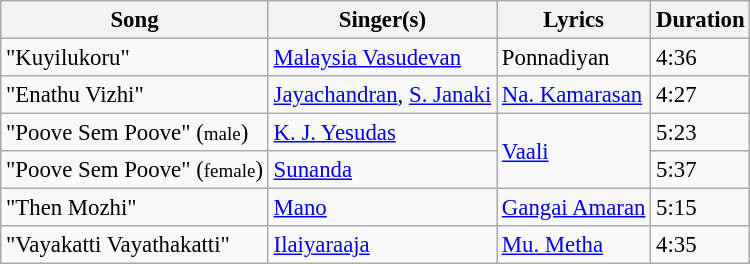<table class="wikitable" style="font-size:95%;">
<tr>
<th>Song</th>
<th>Singer(s)</th>
<th>Lyrics</th>
<th>Duration</th>
</tr>
<tr>
<td>"Kuyilukoru"</td>
<td><a href='#'>Malaysia Vasudevan</a></td>
<td>Ponnadiyan</td>
<td>4:36</td>
</tr>
<tr>
<td>"Enathu Vizhi"</td>
<td><a href='#'>Jayachandran</a>, <a href='#'>S. Janaki</a></td>
<td><a href='#'>Na. Kamarasan</a></td>
<td>4:27</td>
</tr>
<tr>
<td>"Poove Sem Poove" (<small>male</small>)</td>
<td><a href='#'>K. J. Yesudas</a></td>
<td rowspan=2><a href='#'>Vaali</a></td>
<td>5:23</td>
</tr>
<tr>
<td>"Poove Sem Poove" (<small>female</small>)</td>
<td><a href='#'>Sunanda</a></td>
<td>5:37</td>
</tr>
<tr>
<td>"Then Mozhi"</td>
<td><a href='#'>Mano</a></td>
<td><a href='#'>Gangai Amaran</a></td>
<td>5:15</td>
</tr>
<tr>
<td>"Vayakatti Vayathakatti"</td>
<td><a href='#'>Ilaiyaraaja</a></td>
<td><a href='#'>Mu. Metha</a></td>
<td>4:35</td>
</tr>
</table>
